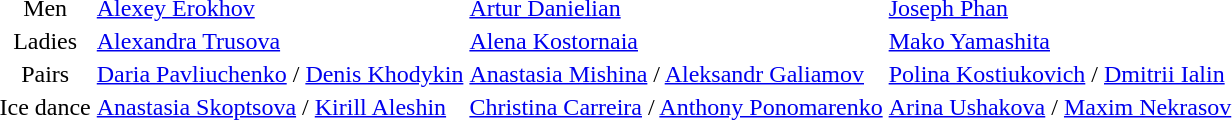<table>
<tr>
<td align=center>Men</td>
<td> <a href='#'>Alexey Erokhov</a></td>
<td> <a href='#'>Artur Danielian</a></td>
<td> <a href='#'>Joseph Phan</a></td>
</tr>
<tr>
<td align=center>Ladies</td>
<td> <a href='#'>Alexandra Trusova</a></td>
<td> <a href='#'>Alena Kostornaia</a></td>
<td> <a href='#'>Mako Yamashita</a></td>
</tr>
<tr>
<td align=center>Pairs</td>
<td> <a href='#'>Daria Pavliuchenko</a> / <a href='#'>Denis Khodykin</a></td>
<td> <a href='#'>Anastasia Mishina</a> / <a href='#'>Aleksandr Galiamov</a></td>
<td> <a href='#'>Polina Kostiukovich</a> / <a href='#'>Dmitrii Ialin</a></td>
</tr>
<tr>
<td align=center>Ice dance</td>
<td> <a href='#'>Anastasia Skoptsova</a> / <a href='#'>Kirill Aleshin</a></td>
<td> <a href='#'>Christina Carreira</a> / <a href='#'>Anthony Ponomarenko</a></td>
<td> <a href='#'>Arina Ushakova</a> / <a href='#'>Maxim Nekrasov</a></td>
</tr>
</table>
